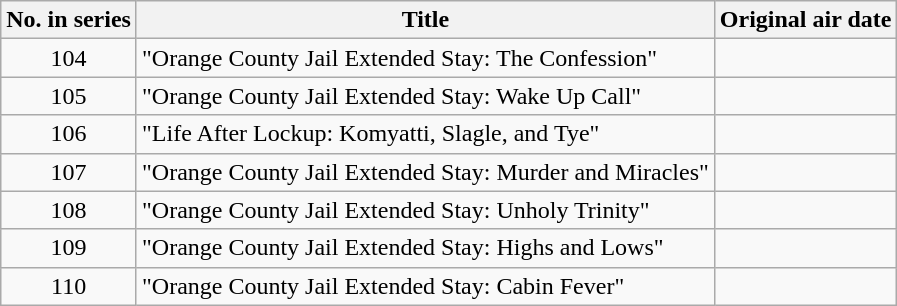<table class="wikitable plainrowheaders" style="text-align:center">
<tr>
<th scope="col">No. in series</th>
<th scope="col">Title</th>
<th scope="col">Original air date</th>
</tr>
<tr>
<td scope="row">104</td>
<td style="text-align:left">"Orange County Jail Extended Stay: The Confession"</td>
<td></td>
</tr>
<tr>
<td scope="row">105</td>
<td style="text-align:left">"Orange County Jail Extended Stay: Wake Up Call"</td>
<td></td>
</tr>
<tr>
<td scope="row">106</td>
<td style="text-align:left">"Life After Lockup: Komyatti, Slagle, and Tye"</td>
<td></td>
</tr>
<tr>
<td scope="row">107</td>
<td style="text-align:left">"Orange County Jail Extended Stay: Murder and Miracles"</td>
<td></td>
</tr>
<tr>
<td scope="row">108</td>
<td style="text-align:left">"Orange County Jail Extended Stay: Unholy Trinity"</td>
<td></td>
</tr>
<tr>
<td scope="row">109</td>
<td style="text-align:left">"Orange County Jail Extended Stay: Highs and Lows"</td>
<td></td>
</tr>
<tr>
<td scope="row">110</td>
<td style="text-align:left">"Orange County Jail Extended Stay: Cabin Fever"</td>
<td></td>
</tr>
</table>
